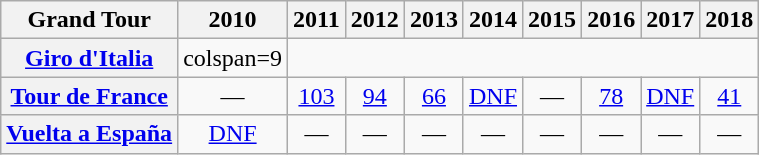<table class="wikitable plainrowheaders">
<tr>
<th>Grand Tour</th>
<th scope="col">2010</th>
<th scope="col">2011</th>
<th scope="col">2012</th>
<th scope="col">2013</th>
<th scope="col">2014</th>
<th scope="col">2015</th>
<th scope="col">2016</th>
<th scope="col">2017</th>
<th scope="col">2018</th>
</tr>
<tr style="text-align:center;">
<th scope="row"> <a href='#'>Giro d'Italia</a></th>
<td>colspan=9 </td>
</tr>
<tr style="text-align:center;">
<th scope="row"> <a href='#'>Tour de France</a></th>
<td>—</td>
<td><a href='#'>103</a></td>
<td><a href='#'>94</a></td>
<td><a href='#'>66</a></td>
<td><a href='#'>DNF</a></td>
<td>—</td>
<td><a href='#'>78</a></td>
<td><a href='#'>DNF</a></td>
<td><a href='#'>41</a></td>
</tr>
<tr style="text-align:center;">
<th scope="row"> <a href='#'>Vuelta a España</a></th>
<td><a href='#'>DNF</a></td>
<td>—</td>
<td>—</td>
<td>—</td>
<td>—</td>
<td>—</td>
<td>—</td>
<td>—</td>
<td>—</td>
</tr>
</table>
